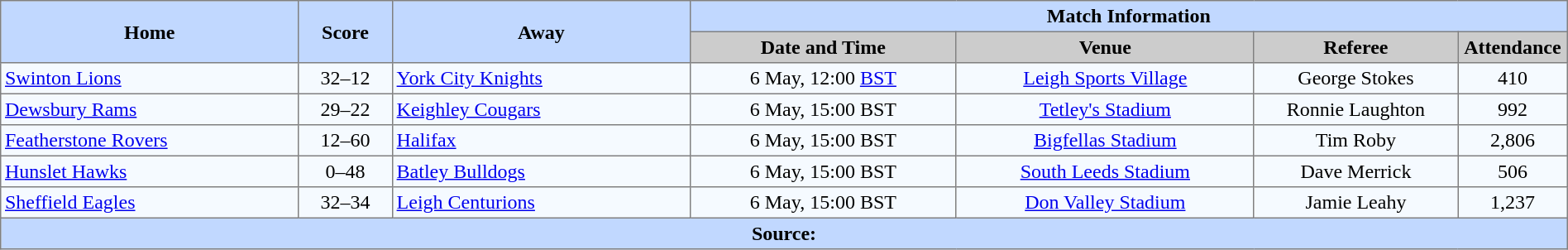<table border="1" cellpadding="3" cellspacing="0" style="border-collapse:collapse; text-align:center; width:100%;">
<tr style="background:#c1d8ff;">
<th rowspan="2" style="width:19%;">Home</th>
<th rowspan="2" style="width:6%;">Score</th>
<th rowspan="2" style="width:19%;">Away</th>
<th colspan=6>Match Information</th>
</tr>
<tr style="background:#ccc;">
<th width=17%>Date and Time</th>
<th width=19%>Venue</th>
<th width=13%>Referee</th>
<th width=7%>Attendance</th>
</tr>
<tr style="background:#f5faff;">
<td align=left> <a href='#'>Swinton Lions</a></td>
<td>32–12</td>
<td align=left> <a href='#'>York City Knights</a></td>
<td>6 May, 12:00 <a href='#'>BST</a></td>
<td><a href='#'>Leigh Sports Village</a></td>
<td>George Stokes</td>
<td>410</td>
</tr>
<tr style="background:#f5faff;">
<td align=left> <a href='#'>Dewsbury Rams</a></td>
<td>29–22</td>
<td align=left> <a href='#'>Keighley Cougars</a></td>
<td>6 May, 15:00 BST</td>
<td><a href='#'>Tetley's Stadium</a></td>
<td>Ronnie Laughton</td>
<td>992</td>
</tr>
<tr style="background:#f5faff;">
<td align=left> <a href='#'>Featherstone Rovers</a></td>
<td>12–60</td>
<td align=left> <a href='#'>Halifax</a></td>
<td>6 May, 15:00 BST</td>
<td><a href='#'>Bigfellas Stadium</a></td>
<td>Tim Roby</td>
<td>2,806</td>
</tr>
<tr style="background:#f5faff;">
<td align=left> <a href='#'>Hunslet Hawks</a></td>
<td>0–48</td>
<td align=left> <a href='#'>Batley Bulldogs</a></td>
<td>6 May, 15:00 BST</td>
<td><a href='#'>South Leeds Stadium</a></td>
<td>Dave Merrick</td>
<td>506</td>
</tr>
<tr style="background:#f5faff;">
<td align=left> <a href='#'>Sheffield Eagles</a></td>
<td>32–34</td>
<td align=left> <a href='#'>Leigh Centurions</a></td>
<td>6 May, 15:00 BST</td>
<td><a href='#'>Don Valley Stadium</a></td>
<td>Jamie Leahy</td>
<td>1,237</td>
</tr>
<tr style="background:#c1d8ff;">
<th colspan=12>Source:</th>
</tr>
</table>
